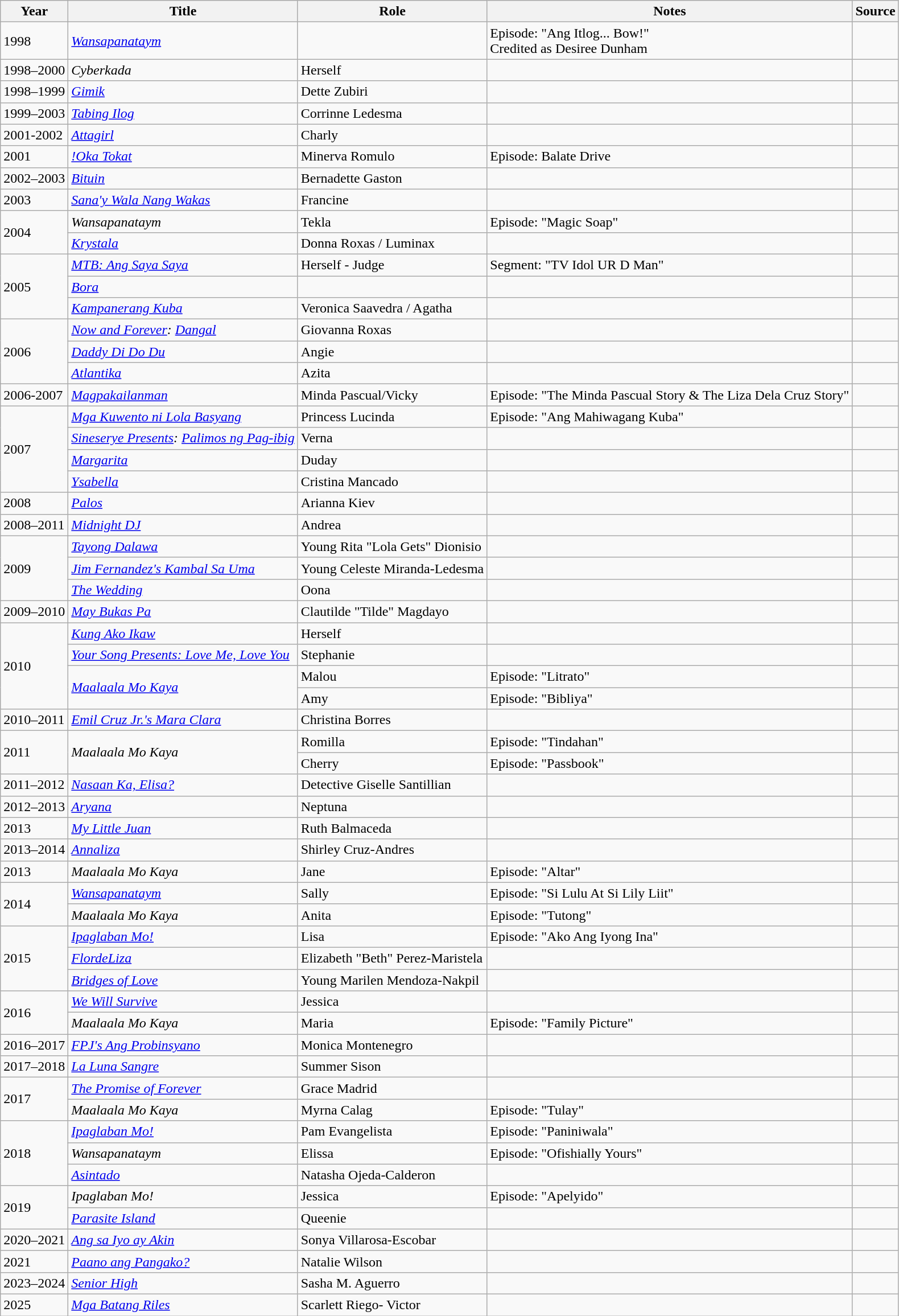<table class="wikitable sortable" >
<tr>
<th>Year</th>
<th>Title</th>
<th>Role</th>
<th class="unsortable">Notes </th>
<th class="unsortable">Source </th>
</tr>
<tr>
<td>1998</td>
<td><em><a href='#'>Wansapanataym</a></em></td>
<td></td>
<td>Episode: "Ang Itlog... Bow!"<br>Credited as Desiree Dunham</td>
<td></td>
</tr>
<tr>
<td>1998–2000</td>
<td><em>Cyberkada</em></td>
<td>Herself</td>
<td></td>
<td></td>
</tr>
<tr>
<td>1998–1999</td>
<td><em><a href='#'>Gimik</a></em></td>
<td>Dette Zubiri</td>
<td></td>
<td></td>
</tr>
<tr>
<td>1999–2003</td>
<td><em><a href='#'>Tabing Ilog</a></em></td>
<td>Corrinne Ledesma</td>
<td></td>
<td></td>
</tr>
<tr>
<td>2001-2002</td>
<td><em><a href='#'>Attagirl</a></em></td>
<td>Charly</td>
<td></td>
<td></td>
</tr>
<tr>
<td>2001</td>
<td><em><a href='#'>!Oka Tokat</a></em></td>
<td>Minerva Romulo</td>
<td>Episode: Balate Drive</td>
<td></td>
</tr>
<tr>
<td>2002–2003</td>
<td><em><a href='#'>Bituin</a></em></td>
<td>Bernadette Gaston</td>
<td></td>
<td></td>
</tr>
<tr>
<td>2003</td>
<td><em><a href='#'>Sana'y Wala Nang Wakas</a></em></td>
<td>Francine</td>
<td></td>
<td></td>
</tr>
<tr>
<td rowspan="2">2004</td>
<td><em>Wansapanataym</em></td>
<td>Tekla</td>
<td>Episode: "Magic Soap"</td>
<td></td>
</tr>
<tr>
<td><em><a href='#'>Krystala</a></em></td>
<td>Donna Roxas / Luminax</td>
<td></td>
<td></td>
</tr>
<tr>
<td rowspan="3">2005</td>
<td><em><a href='#'>MTB: Ang Saya Saya</a></em></td>
<td>Herself - Judge</td>
<td>Segment: "TV Idol UR D Man"</td>
<td></td>
</tr>
<tr>
<td><em><a href='#'>Bora</a></em></td>
<td></td>
<td></td>
<td></td>
</tr>
<tr>
<td><em><a href='#'>Kampanerang Kuba</a></em></td>
<td>Veronica Saavedra / Agatha</td>
<td></td>
<td></td>
</tr>
<tr>
<td rowspan="3">2006</td>
<td><em><a href='#'>Now and Forever</a>: <a href='#'>Dangal</a></em></td>
<td>Giovanna Roxas</td>
<td></td>
<td></td>
</tr>
<tr>
<td><em><a href='#'>Daddy Di Do Du</a></em></td>
<td>Angie</td>
<td></td>
<td></td>
</tr>
<tr>
<td><em><a href='#'>Atlantika</a></em></td>
<td>Azita</td>
<td></td>
<td></td>
</tr>
<tr>
<td>2006-2007</td>
<td><em><a href='#'>Magpakailanman</a></em></td>
<td>Minda Pascual/Vicky</td>
<td>Episode: "The Minda Pascual Story & The Liza Dela Cruz Story"</td>
<td></td>
</tr>
<tr>
<td rowspan="4">2007</td>
<td><em><a href='#'>Mga Kuwento ni Lola Basyang</a></em></td>
<td>Princess Lucinda</td>
<td>Episode: "Ang Mahiwagang Kuba"</td>
<td></td>
</tr>
<tr>
<td><em><a href='#'>Sineserye Presents</a>: <a href='#'>Palimos ng Pag-ibig</a></em></td>
<td>Verna</td>
<td></td>
<td></td>
</tr>
<tr>
<td><em><a href='#'>Margarita</a></em></td>
<td>Duday</td>
<td></td>
<td></td>
</tr>
<tr>
<td><em><a href='#'>Ysabella</a></em></td>
<td>Cristina Mancado</td>
<td></td>
<td></td>
</tr>
<tr>
<td>2008</td>
<td><em><a href='#'>Palos</a></em></td>
<td>Arianna Kiev</td>
<td></td>
<td></td>
</tr>
<tr>
<td>2008–2011</td>
<td><em><a href='#'>Midnight DJ</a></em></td>
<td>Andrea</td>
<td></td>
<td></td>
</tr>
<tr>
<td rowspan="3">2009</td>
<td><em><a href='#'>Tayong Dalawa</a></em></td>
<td>Young Rita "Lola Gets" Dionisio</td>
<td></td>
<td></td>
</tr>
<tr>
<td><em><a href='#'>Jim Fernandez's Kambal Sa Uma</a></em></td>
<td>Young Celeste Miranda-Ledesma</td>
<td></td>
<td></td>
</tr>
<tr>
<td><em><a href='#'>The Wedding</a></em></td>
<td>Oona</td>
<td></td>
<td></td>
</tr>
<tr>
<td>2009–2010</td>
<td><em><a href='#'>May Bukas Pa</a></em></td>
<td>Clautilde "Tilde" Magdayo</td>
<td></td>
<td></td>
</tr>
<tr>
<td rowspan="4">2010</td>
<td><em><a href='#'>Kung Ako Ikaw</a></em></td>
<td>Herself</td>
<td></td>
<td></td>
</tr>
<tr>
<td><em><a href='#'>Your Song Presents: Love Me, Love You</a></em></td>
<td>Stephanie</td>
<td></td>
<td></td>
</tr>
<tr>
<td rowspan="2"><em><a href='#'>Maalaala Mo Kaya</a></em></td>
<td>Malou</td>
<td>Episode: "Litrato"</td>
<td></td>
</tr>
<tr>
<td>Amy</td>
<td>Episode: "Bibliya"</td>
<td></td>
</tr>
<tr>
<td>2010–2011</td>
<td><em><a href='#'>Emil Cruz Jr.'s Mara Clara</a></em></td>
<td>Christina Borres</td>
<td></td>
<td></td>
</tr>
<tr>
<td rowspan="2">2011</td>
<td rowspan="2"><em>Maalaala Mo Kaya</em></td>
<td>Romilla</td>
<td>Episode: "Tindahan"</td>
<td></td>
</tr>
<tr>
<td>Cherry</td>
<td>Episode: "Passbook"</td>
<td></td>
</tr>
<tr>
<td>2011–2012</td>
<td><em><a href='#'>Nasaan Ka, Elisa?</a></em></td>
<td>Detective Giselle Santillian</td>
<td></td>
<td></td>
</tr>
<tr>
<td>2012–2013</td>
<td><em><a href='#'>Aryana</a></em></td>
<td>Neptuna</td>
<td></td>
<td></td>
</tr>
<tr>
<td>2013</td>
<td><em><a href='#'>My Little Juan</a></em></td>
<td>Ruth Balmaceda</td>
<td></td>
<td></td>
</tr>
<tr>
<td>2013–2014</td>
<td><em><a href='#'>Annaliza</a></em></td>
<td>Shirley Cruz-Andres</td>
<td></td>
<td></td>
</tr>
<tr>
<td>2013</td>
<td><em>Maalaala Mo Kaya</em></td>
<td>Jane</td>
<td>Episode: "Altar"</td>
<td></td>
</tr>
<tr>
<td rowspan="2">2014</td>
<td><em><a href='#'>Wansapanataym</a></em></td>
<td>Sally</td>
<td>Episode: "Si Lulu At Si Lily Liit"</td>
<td></td>
</tr>
<tr>
<td><em>Maalaala Mo Kaya</em></td>
<td>Anita</td>
<td>Episode: "Tutong"</td>
<td></td>
</tr>
<tr>
<td rowspan="3">2015</td>
<td><em><a href='#'>Ipaglaban Mo!</a></em></td>
<td>Lisa</td>
<td>Episode: "Ako Ang Iyong Ina"</td>
<td></td>
</tr>
<tr>
<td><em><a href='#'>FlordeLiza</a></em></td>
<td>Elizabeth "Beth" Perez-Maristela</td>
<td></td>
<td></td>
</tr>
<tr>
<td><em><a href='#'>Bridges of Love</a></em></td>
<td>Young Marilen Mendoza-Nakpil</td>
<td></td>
<td></td>
</tr>
<tr>
<td rowspan="2">2016</td>
<td><em><a href='#'>We Will Survive</a></em></td>
<td>Jessica</td>
<td></td>
<td></td>
</tr>
<tr>
<td><em>Maalaala Mo Kaya</em></td>
<td>Maria</td>
<td>Episode: "Family Picture"</td>
<td></td>
</tr>
<tr>
<td>2016–2017</td>
<td><em><a href='#'>FPJ's Ang Probinsyano</a></em></td>
<td>Monica Montenegro</td>
<td></td>
<td></td>
</tr>
<tr>
<td>2017–2018</td>
<td><em><a href='#'>La Luna Sangre</a></em></td>
<td>Summer Sison</td>
<td></td>
<td></td>
</tr>
<tr>
<td rowspan="2">2017</td>
<td><em><a href='#'>The Promise of Forever</a></em></td>
<td>Grace Madrid</td>
<td></td>
<td></td>
</tr>
<tr>
<td><em>Maalaala Mo Kaya</em></td>
<td>Myrna Calag</td>
<td>Episode: "Tulay"</td>
<td></td>
</tr>
<tr>
<td rowspan="3">2018</td>
<td><em><a href='#'>Ipaglaban Mo!</a></em></td>
<td>Pam Evangelista</td>
<td>Episode: "Paniniwala"</td>
<td></td>
</tr>
<tr>
<td><em>Wansapanataym</em></td>
<td>Elissa</td>
<td>Episode: "Ofishially Yours"</td>
<td></td>
</tr>
<tr>
<td><em><a href='#'>Asintado</a></em></td>
<td>Natasha Ojeda-Calderon</td>
<td></td>
<td></td>
</tr>
<tr>
<td rowspan="2">2019</td>
<td><em>Ipaglaban Mo!</em></td>
<td>Jessica</td>
<td>Episode: "Apelyido"</td>
<td></td>
</tr>
<tr>
<td><em><a href='#'>Parasite Island</a></em></td>
<td>Queenie</td>
<td></td>
<td></td>
</tr>
<tr>
<td>2020–2021</td>
<td><em><a href='#'>Ang sa Iyo ay Akin</a></em></td>
<td>Sonya Villarosa-Escobar</td>
<td></td>
<td></td>
</tr>
<tr>
<td>2021</td>
<td><em><a href='#'>Paano ang Pangako?</a></em></td>
<td>Natalie Wilson</td>
<td></td>
<td></td>
</tr>
<tr>
<td>2023–2024</td>
<td><em><a href='#'>Senior High</a></em></td>
<td>Sasha M. Aguerro</td>
<td></td>
<td></td>
</tr>
<tr>
<td>2025</td>
<td><em><a href='#'>Mga Batang Riles</a></em></td>
<td>Scarlett Riego- Victor</td>
<td></td>
<td></td>
</tr>
</table>
